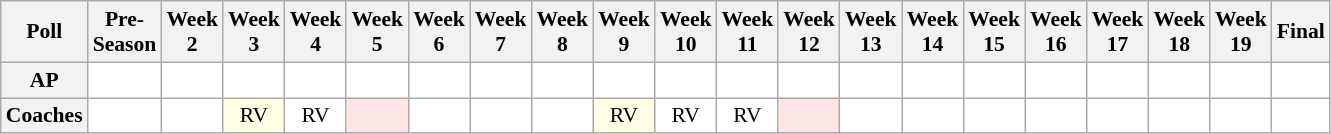<table class="wikitable" style="white-space:nowrap;font-size:90%">
<tr>
<th>Poll</th>
<th>Pre-<br>Season</th>
<th>Week<br>2</th>
<th>Week<br>3</th>
<th>Week<br>4</th>
<th>Week<br>5</th>
<th>Week<br>6</th>
<th>Week<br>7</th>
<th>Week<br>8</th>
<th>Week<br>9</th>
<th>Week<br>10</th>
<th>Week<br>11</th>
<th>Week<br>12</th>
<th>Week<br>13</th>
<th>Week<br>14</th>
<th>Week<br>15</th>
<th>Week<br>16</th>
<th>Week<br>17</th>
<th>Week<br>18</th>
<th>Week<br>19</th>
<th>Final</th>
</tr>
<tr style="text-align:center;">
<th>AP</th>
<td style="background:#FFF;"></td>
<td style="background:#FFF;"></td>
<td style="background:#FFF;"></td>
<td style="background:#FFF;"></td>
<td style="background:#FFF;"></td>
<td style="background:#FFF;"></td>
<td style="background:#FFF;"></td>
<td style="background:#FFF;"></td>
<td style="background:#FFF;"></td>
<td style="background:#FFF;"></td>
<td style="background:#FFF;"></td>
<td style="background:#FFF;"></td>
<td style="background:#FFF;"></td>
<td style="background:#FFF;"></td>
<td style="background:#FFF;"></td>
<td style="background:#FFF;"></td>
<td style="background:#FFF;"></td>
<td style="background:#FFF;"></td>
<td style="background:#FFF;"></td>
<td style="background:#FFF;"></td>
</tr>
<tr style="text-align:center;">
<th>Coaches</th>
<td style="background:#FFF;"></td>
<td style="background:#FFF;"></td>
<td style="background:#FFFFE6;">RV</td>
<td style="background:#FFF;">RV</td>
<td style="background:#FFE6E6;"></td>
<td style="background:#FFF;"></td>
<td style="background:#FFF;"></td>
<td style="background:#FFF;"></td>
<td style="background:#FFFFE6;">RV</td>
<td style="background:#FFF;">RV</td>
<td style="background:#FFF;">RV</td>
<td style="background:#FFE6E6;"></td>
<td style="background:#FFF;"></td>
<td style="background:#FFF;"></td>
<td style="background:#FFF;"></td>
<td style="background:#FFF;"></td>
<td style="background:#FFF;"></td>
<td style="background:#FFF;"></td>
<td style="background:#FFF;"></td>
<td style="background:#FFF;"></td>
</tr>
</table>
